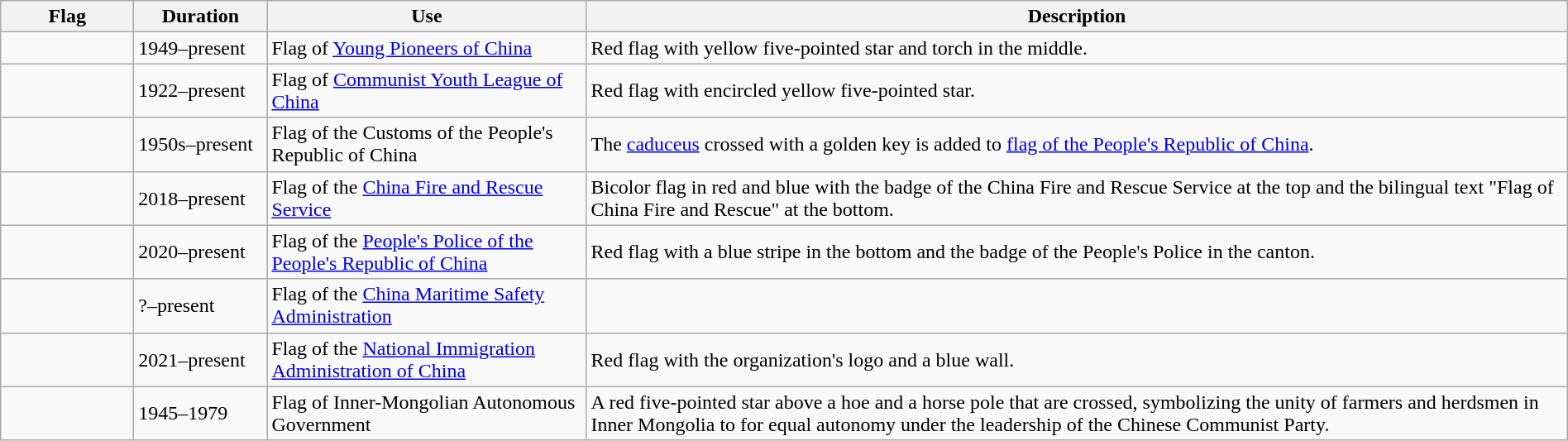<table class="wikitable" width="100%">
<tr>
<th style="width:100px;">Flag</th>
<th style="width:100px;">Duration</th>
<th style="width:250px;">Use</th>
<th style="min-width:250px">Description</th>
</tr>
<tr>
<td><br></td>
<td>1949–present</td>
<td>Flag of <a href='#'>Young Pioneers of China</a></td>
<td>Red flag with yellow five-pointed star and torch in the middle.</td>
</tr>
<tr>
<td></td>
<td>1922–present</td>
<td>Flag of <a href='#'>Communist Youth League of China</a></td>
<td>Red flag with encircled yellow five-pointed star.</td>
</tr>
<tr>
<td></td>
<td>1950s–present</td>
<td>Flag of the Customs of the People's Republic of China</td>
<td>The <a href='#'>caduceus</a> crossed with a golden key is added to <a href='#'>flag of the People's Republic of China</a>.</td>
</tr>
<tr>
<td></td>
<td>2018–present</td>
<td>Flag of the <a href='#'>China Fire and Rescue Service</a></td>
<td>Bicolor flag in red and blue with the badge of the China Fire and Rescue Service at the top and the bilingual text "Flag of China Fire and Rescue" at the bottom.</td>
</tr>
<tr>
<td></td>
<td>2020–present</td>
<td>Flag of the <a href='#'>People's Police of the People's Republic of China</a></td>
<td>Red flag with a blue stripe in the bottom and the badge of the People's Police in the canton.</td>
</tr>
<tr>
<td></td>
<td>?–present</td>
<td>Flag of the <a href='#'>China Maritime Safety Administration</a></td>
<td></td>
</tr>
<tr>
<td></td>
<td>2021–present</td>
<td>Flag of the <a href='#'>National Immigration Administration of China</a></td>
<td>Red flag with the organization's logo and a blue wall.</td>
</tr>
<tr>
<td></td>
<td>1945–1979</td>
<td>Flag of Inner-Mongolian Autonomous Government </td>
<td>A red five-pointed star above a hoe and a horse pole that are crossed, symbolizing the unity of farmers and herdsmen in Inner Mongolia to for equal autonomy under the leadership of the Chinese Communist Party.</td>
</tr>
</table>
